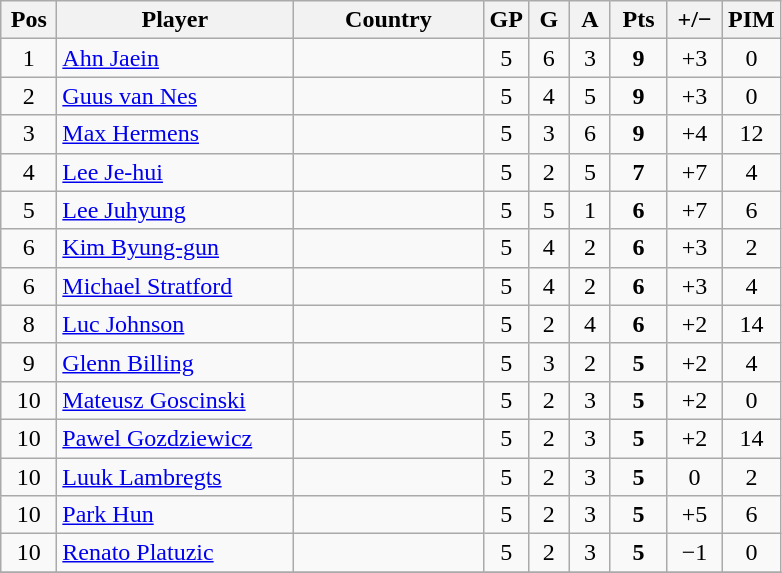<table class="wikitable sortable" style="text-align: center;">
<tr>
<th width=30>Pos</th>
<th width=150>Player</th>
<th width=120>Country</th>
<th width=20>GP</th>
<th width=20>G</th>
<th width=20>A</th>
<th width=30>Pts</th>
<th width=30>+/−</th>
<th width=30>PIM</th>
</tr>
<tr>
<td>1</td>
<td align=left><a href='#'>Ahn Jaein</a></td>
<td align=left></td>
<td>5</td>
<td>6</td>
<td>3</td>
<td><strong>9</strong></td>
<td>+3</td>
<td>0</td>
</tr>
<tr>
<td>2</td>
<td align=left><a href='#'>Guus van Nes</a></td>
<td align=left></td>
<td>5</td>
<td>4</td>
<td>5</td>
<td><strong>9</strong></td>
<td>+3</td>
<td>0</td>
</tr>
<tr>
<td>3</td>
<td align=left><a href='#'>Max Hermens</a></td>
<td align=left></td>
<td>5</td>
<td>3</td>
<td>6</td>
<td><strong>9</strong></td>
<td>+4</td>
<td>12</td>
</tr>
<tr>
<td>4</td>
<td align=left><a href='#'>Lee Je-hui</a></td>
<td align=left></td>
<td>5</td>
<td>2</td>
<td>5</td>
<td><strong>7</strong></td>
<td>+7</td>
<td>4</td>
</tr>
<tr>
<td>5</td>
<td align=left><a href='#'>Lee Juhyung</a></td>
<td align=left></td>
<td>5</td>
<td>5</td>
<td>1</td>
<td><strong>6</strong></td>
<td>+7</td>
<td>6</td>
</tr>
<tr>
<td>6</td>
<td align=left><a href='#'>Kim Byung-gun</a></td>
<td align=left></td>
<td>5</td>
<td>4</td>
<td>2</td>
<td><strong>6</strong></td>
<td>+3</td>
<td>2</td>
</tr>
<tr>
<td>6</td>
<td align=left><a href='#'>Michael Stratford</a></td>
<td align=left></td>
<td>5</td>
<td>4</td>
<td>2</td>
<td><strong>6</strong></td>
<td>+3</td>
<td>4</td>
</tr>
<tr>
<td>8</td>
<td align=left><a href='#'>Luc Johnson</a></td>
<td align=left></td>
<td>5</td>
<td>2</td>
<td>4</td>
<td><strong>6</strong></td>
<td>+2</td>
<td>14</td>
</tr>
<tr>
<td>9</td>
<td align=left><a href='#'>Glenn Billing</a></td>
<td align=left></td>
<td>5</td>
<td>3</td>
<td>2</td>
<td><strong>5</strong></td>
<td>+2</td>
<td>4</td>
</tr>
<tr>
<td>10</td>
<td align=left><a href='#'>Mateusz Goscinski</a></td>
<td align=left></td>
<td>5</td>
<td>2</td>
<td>3</td>
<td><strong>5</strong></td>
<td>+2</td>
<td>0</td>
</tr>
<tr>
<td>10</td>
<td align=left><a href='#'>Pawel Gozdziewicz</a></td>
<td align=left></td>
<td>5</td>
<td>2</td>
<td>3</td>
<td><strong>5</strong></td>
<td>+2</td>
<td>14</td>
</tr>
<tr>
<td>10</td>
<td align=left><a href='#'>Luuk Lambregts</a></td>
<td align=left></td>
<td>5</td>
<td>2</td>
<td>3</td>
<td><strong>5</strong></td>
<td>0</td>
<td>2</td>
</tr>
<tr>
<td>10</td>
<td align=left><a href='#'>Park Hun</a></td>
<td align=left></td>
<td>5</td>
<td>2</td>
<td>3</td>
<td><strong>5</strong></td>
<td>+5</td>
<td>6</td>
</tr>
<tr>
<td>10</td>
<td align=left><a href='#'>Renato Platuzic</a></td>
<td align=left></td>
<td>5</td>
<td>2</td>
<td>3</td>
<td><strong>5</strong></td>
<td>−1</td>
<td>0</td>
</tr>
<tr>
</tr>
</table>
